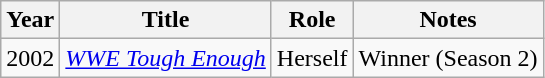<table class="wikitable sortable">
<tr>
<th>Year</th>
<th>Title</th>
<th>Role</th>
<th>Notes</th>
</tr>
<tr>
<td>2002</td>
<td><em><a href='#'>WWE Tough Enough</a></em></td>
<td>Herself</td>
<td>Winner (Season 2)</td>
</tr>
</table>
